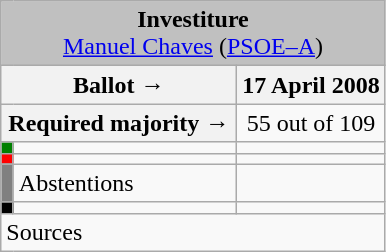<table class="wikitable" style="text-align:center;">
<tr>
<td colspan="3" align="center" bgcolor="#C0C0C0"><strong>Investiture</strong><br><a href='#'>Manuel Chaves</a> (<a href='#'>PSOE–A</a>)</td>
</tr>
<tr>
<th colspan="2" width="150px">Ballot →</th>
<th>17 April 2008</th>
</tr>
<tr>
<th colspan="2">Required majority →</th>
<td>55 out of 109 </td>
</tr>
<tr>
<th width="1px" style="background:green;"></th>
<td align="left"></td>
<td></td>
</tr>
<tr>
<th style="color:inherit;background:red;"></th>
<td align="left"></td>
<td></td>
</tr>
<tr>
<th style="color:inherit;background:gray;"></th>
<td align="left"><span>Abstentions</span></td>
<td></td>
</tr>
<tr>
<th style="color:inherit;background:black;"></th>
<td align="left"></td>
<td></td>
</tr>
<tr>
<td align="left" colspan="3">Sources</td>
</tr>
</table>
